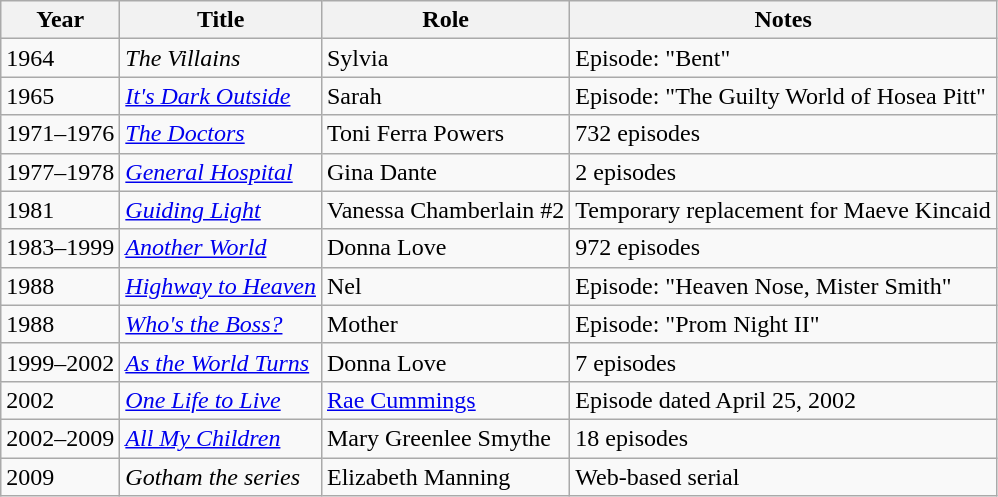<table class="wikitable sortable">
<tr>
<th>Year</th>
<th>Title</th>
<th>Role</th>
<th>Notes</th>
</tr>
<tr>
<td>1964</td>
<td><em>The Villains</em></td>
<td>Sylvia</td>
<td>Episode: "Bent"</td>
</tr>
<tr>
<td>1965</td>
<td><em><a href='#'>It's Dark Outside</a></em></td>
<td>Sarah</td>
<td>Episode: "The Guilty World of Hosea Pitt"</td>
</tr>
<tr>
<td>1971–1976</td>
<td><a href='#'><em>The Doctors</em></a></td>
<td>Toni Ferra Powers</td>
<td>732 episodes</td>
</tr>
<tr>
<td>1977–1978</td>
<td><em><a href='#'>General Hospital</a></em></td>
<td>Gina Dante</td>
<td>2 episodes</td>
</tr>
<tr>
<td>1981</td>
<td><em><a href='#'>Guiding Light</a></em></td>
<td>Vanessa Chamberlain #2</td>
<td>Temporary replacement for Maeve Kincaid</td>
</tr>
<tr>
<td>1983–1999</td>
<td><a href='#'><em>Another World</em></a></td>
<td>Donna Love</td>
<td>972 episodes</td>
</tr>
<tr>
<td>1988</td>
<td><em><a href='#'>Highway to Heaven</a></em></td>
<td>Nel</td>
<td>Episode: "Heaven Nose, Mister Smith"</td>
</tr>
<tr>
<td>1988</td>
<td><em><a href='#'>Who's the Boss?</a></em></td>
<td>Mother</td>
<td>Episode: "Prom Night II"</td>
</tr>
<tr>
<td>1999–2002</td>
<td><em><a href='#'>As the World Turns</a></em></td>
<td>Donna Love</td>
<td>7 episodes</td>
</tr>
<tr>
<td>2002</td>
<td><em><a href='#'>One Life to Live</a></em></td>
<td><a href='#'>Rae Cummings</a></td>
<td>Episode dated April 25, 2002</td>
</tr>
<tr>
<td>2002–2009</td>
<td><em><a href='#'>All My Children</a></em></td>
<td>Mary Greenlee Smythe</td>
<td>18 episodes</td>
</tr>
<tr>
<td>2009</td>
<td><em>Gotham the series</em></td>
<td>Elizabeth Manning</td>
<td>Web-based serial</td>
</tr>
</table>
